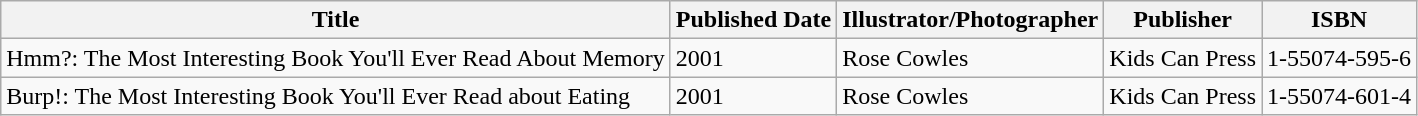<table class="wikitable sortable">
<tr>
<th><strong>Title</strong></th>
<th><strong>Published Date</strong></th>
<th><strong>Illustrator/Photographer</strong></th>
<th><strong>Publisher</strong></th>
<th><strong>ISBN</strong></th>
</tr>
<tr>
<td>Hmm?: The Most Interesting Book You'll Ever Read About Memory</td>
<td>2001</td>
<td>Rose Cowles</td>
<td>Kids Can Press</td>
<td>1-55074-595-6</td>
</tr>
<tr>
<td>Burp!: The Most Interesting Book You'll Ever Read about Eating</td>
<td>2001</td>
<td>Rose Cowles</td>
<td>Kids Can Press</td>
<td>1-55074-601-4</td>
</tr>
</table>
